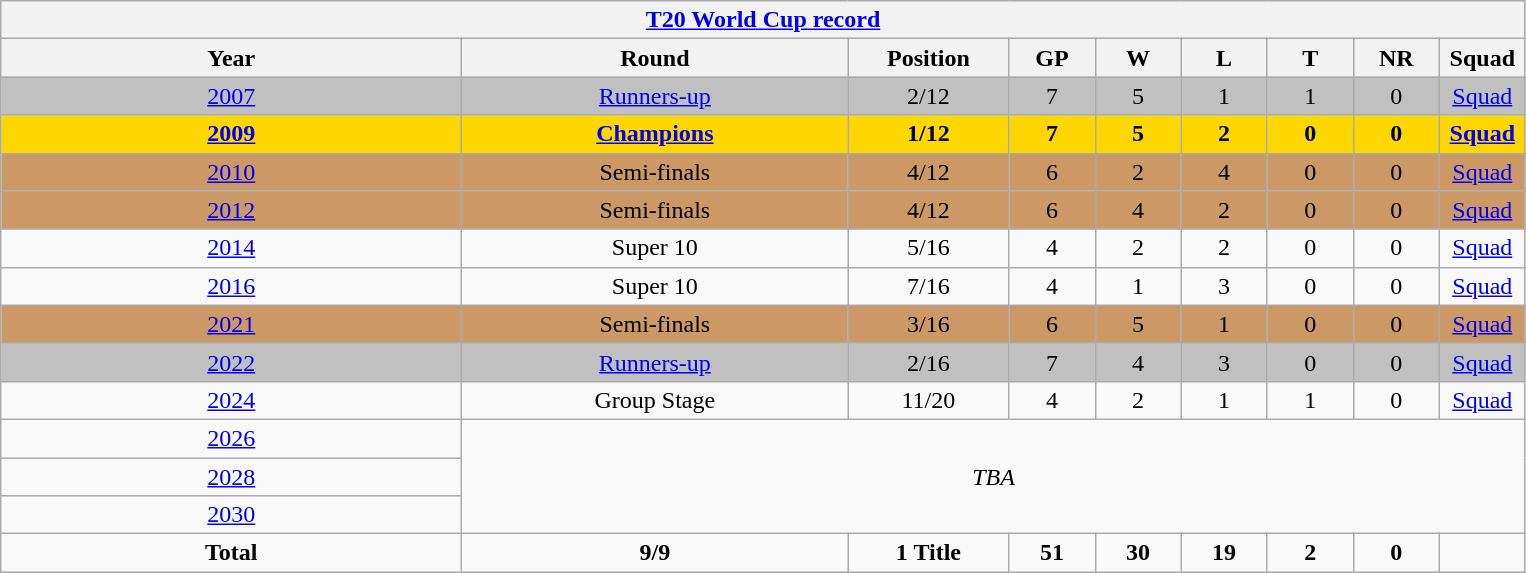<table class="wikitable" style="text-align: center">
<tr>
<th colspan=9><a href='#'>T20 World Cup record</a></th>
</tr>
<tr>
<th width=300>Year</th>
<th width=250>Round</th>
<th width=100>Position</th>
<th width=50>GP</th>
<th width=50>W</th>
<th width=50>L</th>
<th width=50>T</th>
<th width=50>NR</th>
<th width=50>Squad</th>
</tr>
<tr style="background:silver;">
<td> <a href='#'>2007</a></td>
<td><a href='#'>Runners-up</a></td>
<td>2/12</td>
<td>7</td>
<td>5</td>
<td>1</td>
<td>1</td>
<td>0</td>
<td><a href='#'>Squad</a></td>
</tr>
<tr style="background:gold;">
<td> <strong><a href='#'>2009</a></strong></td>
<td><strong><a href='#'>Champions</a></strong></td>
<td><strong>1/12</strong></td>
<td><strong>7</strong></td>
<td><strong>5</strong></td>
<td><strong>2</strong></td>
<td><strong>0</strong></td>
<td><strong>0</strong></td>
<td><strong><a href='#'>Squad</a></strong></td>
</tr>
<tr style="background:#cc9966;">
<td> <a href='#'>2010</a></td>
<td>Semi-finals</td>
<td>4/12</td>
<td>6</td>
<td>2</td>
<td>4</td>
<td>0</td>
<td>0</td>
<td><a href='#'>Squad</a></td>
</tr>
<tr style="background:#cc9966;">
<td> <a href='#'>2012</a></td>
<td>Semi-finals</td>
<td>4/12</td>
<td>6</td>
<td>4</td>
<td>2</td>
<td>0</td>
<td>0</td>
<td><a href='#'>Squad</a></td>
</tr>
<tr>
<td> <a href='#'>2014</a></td>
<td>Super 10</td>
<td>5/16</td>
<td>4</td>
<td>2</td>
<td>2</td>
<td>0</td>
<td>0</td>
<td><a href='#'>Squad</a></td>
</tr>
<tr>
<td> <a href='#'>2016</a></td>
<td>Super 10</td>
<td>7/16</td>
<td>4</td>
<td>1</td>
<td>3</td>
<td>0</td>
<td>0</td>
<td><a href='#'>Squad</a></td>
</tr>
<tr style="background:#cc9966;">
<td>  <a href='#'>2021</a></td>
<td>Semi-finals</td>
<td>3/16</td>
<td>6</td>
<td>5</td>
<td>1</td>
<td>0</td>
<td>0</td>
<td><a href='#'>Squad</a></td>
</tr>
<tr style="background:silver;">
<td> <a href='#'>2022</a></td>
<td><a href='#'>Runners-up</a></td>
<td>2/16</td>
<td>7</td>
<td>4</td>
<td>3</td>
<td>0</td>
<td>0</td>
<td><a href='#'>Squad</a></td>
</tr>
<tr>
<td> <a href='#'>2024</a></td>
<td>Group Stage</td>
<td>11/20</td>
<td>4</td>
<td>2</td>
<td>1</td>
<td>1</td>
<td>0</td>
<td><a href='#'>Squad</a></td>
</tr>
<tr>
<td> <a href='#'>2026</a></td>
<td colspan='8'; rowspan=3><em>TBA</em></td>
</tr>
<tr>
<td> <a href='#'>2028</a></td>
</tr>
<tr>
<td> <a href='#'>2030</a></td>
</tr>
<tr>
<td><strong>Total</strong></td>
<td><strong>9/9</strong></td>
<td><strong>1 Title</strong></td>
<td><strong>51</strong></td>
<td><strong>30</strong></td>
<td><strong>19</strong></td>
<td><strong>2</strong></td>
<td><strong>0</strong></td>
<td></td>
</tr>
</table>
